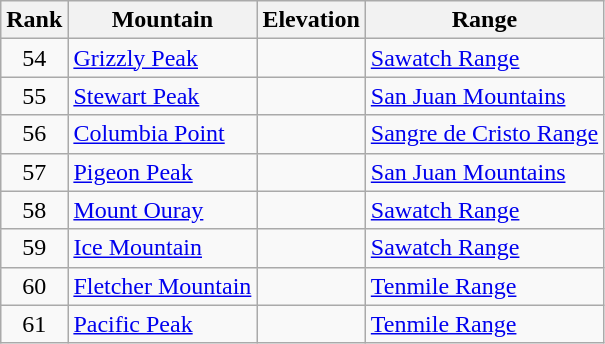<table class="wikitable">
<tr>
<th>Rank</th>
<th>Mountain</th>
<th>Elevation</th>
<th>Range</th>
</tr>
<tr>
<td align=center>54</td>
<td><a href='#'>Grizzly Peak</a></td>
<td></td>
<td><a href='#'>Sawatch Range</a></td>
</tr>
<tr>
<td align=center>55</td>
<td><a href='#'>Stewart Peak</a></td>
<td></td>
<td><a href='#'>San Juan Mountains</a></td>
</tr>
<tr>
<td align=center>56</td>
<td><a href='#'>Columbia Point</a></td>
<td></td>
<td><a href='#'>Sangre de Cristo Range</a></td>
</tr>
<tr>
<td align=center>57</td>
<td><a href='#'>Pigeon Peak</a></td>
<td></td>
<td><a href='#'>San Juan Mountains</a></td>
</tr>
<tr>
<td align=center>58</td>
<td><a href='#'>Mount Ouray</a></td>
<td></td>
<td><a href='#'>Sawatch Range</a></td>
</tr>
<tr>
<td align=center>59</td>
<td><a href='#'>Ice Mountain</a></td>
<td></td>
<td><a href='#'>Sawatch Range</a></td>
</tr>
<tr>
<td align=center>60</td>
<td><a href='#'>Fletcher Mountain</a></td>
<td></td>
<td><a href='#'>Tenmile Range</a></td>
</tr>
<tr>
<td align=center>61</td>
<td><a href='#'>Pacific Peak</a></td>
<td></td>
<td><a href='#'>Tenmile Range</a></td>
</tr>
</table>
